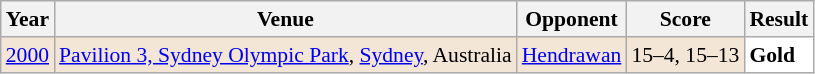<table class="sortable wikitable" style="font-size: 90%;">
<tr>
<th>Year</th>
<th>Venue</th>
<th>Opponent</th>
<th>Score</th>
<th>Result</th>
</tr>
<tr style="background:#F3E6D7">
<td align="center"><a href='#'>2000</a></td>
<td align="left"><a href='#'>Pavilion 3, Sydney Olympic Park</a>, <a href='#'>Sydney</a>, Australia</td>
<td align="left"> <a href='#'>Hendrawan</a></td>
<td align="left">15–4, 15–13</td>
<td style="text-align:left; background:white"> <strong>Gold</strong></td>
</tr>
</table>
